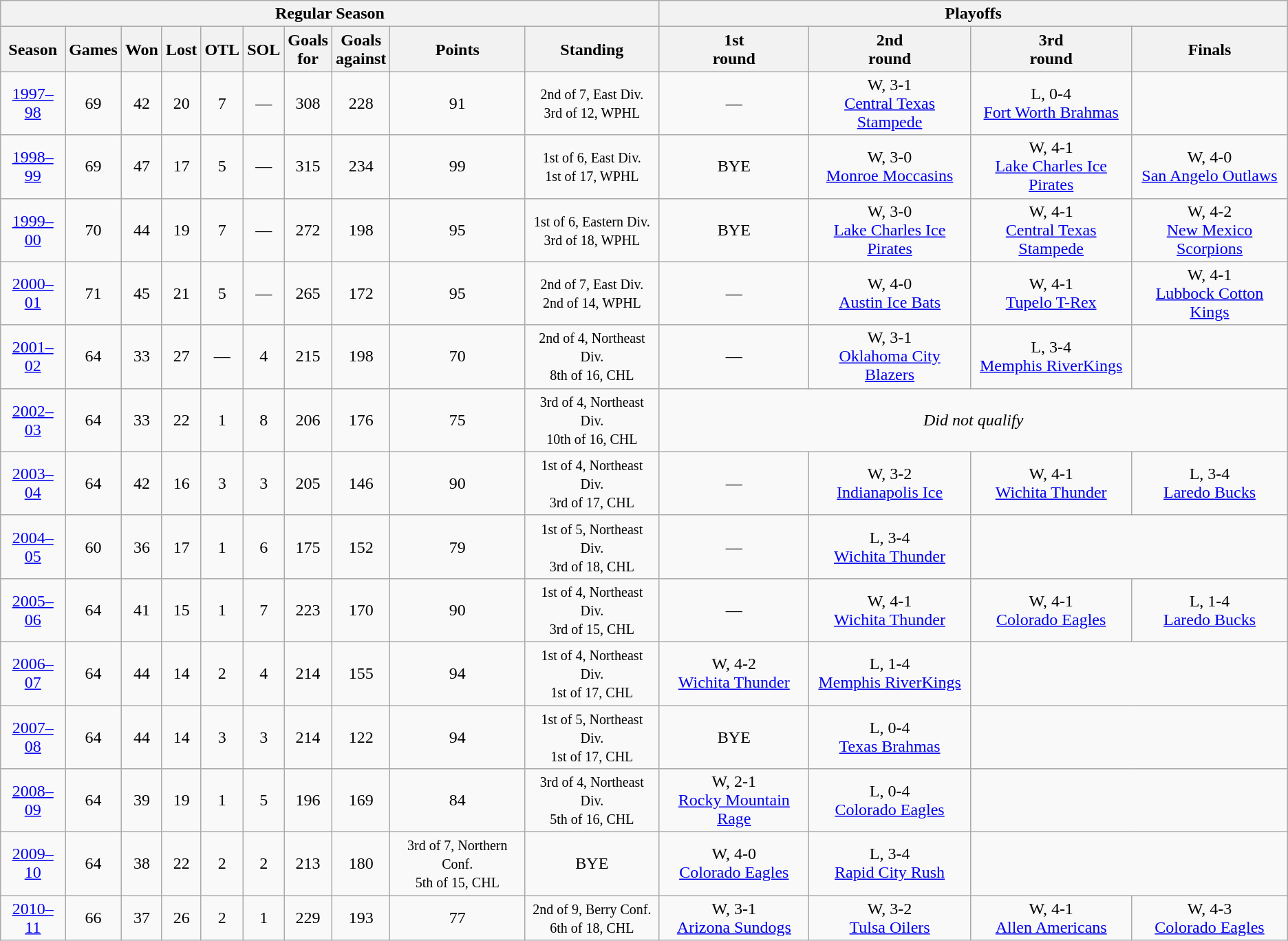<table class="wikitable" style="text-align:center; font-size:100%">
<tr>
<th colspan=10>Regular Season</th>
<th colspan=4>Playoffs</th>
</tr>
<tr>
<th>Season</th>
<th>Games</th>
<th>Won</th>
<th>Lost</th>
<th>OTL</th>
<th>SOL</th>
<th>Goals<br>for</th>
<th>Goals<br>against</th>
<th>Points</th>
<th>Standing</th>
<th>1st<br>round</th>
<th>2nd<br>round</th>
<th>3rd<br>round</th>
<th>Finals</th>
</tr>
<tr>
<td><a href='#'>1997–98</a></td>
<td>69</td>
<td>42</td>
<td>20</td>
<td>7</td>
<td>—</td>
<td>308</td>
<td>228</td>
<td>91</td>
<td><small>2nd of 7, East Div.<br>3rd of 12, WPHL</small></td>
<td>—</td>
<td>W, 3-1<br><a href='#'>Central Texas Stampede</a></td>
<td>L, 0-4<br><a href='#'>Fort Worth Brahmas</a></td>
<td></td>
</tr>
<tr>
<td><a href='#'>1998–99</a></td>
<td>69</td>
<td>47</td>
<td>17</td>
<td>5</td>
<td>—</td>
<td>315</td>
<td>234</td>
<td>99</td>
<td><small>1st of 6, East Div.<br>1st of 17, WPHL</small></td>
<td>BYE</td>
<td>W, 3-0<br><a href='#'>Monroe Moccasins</a></td>
<td>W, 4-1<br><a href='#'>Lake Charles Ice Pirates</a></td>
<td>W, 4-0<br><a href='#'>San Angelo Outlaws</a></td>
</tr>
<tr>
<td><a href='#'>1999–00</a></td>
<td>70</td>
<td>44</td>
<td>19</td>
<td>7</td>
<td>—</td>
<td>272</td>
<td>198</td>
<td>95</td>
<td><small>1st of 6, Eastern Div.<br>3rd of 18, WPHL</small></td>
<td>BYE</td>
<td>W, 3-0<br><a href='#'>Lake Charles Ice Pirates</a></td>
<td>W, 4-1<br><a href='#'>Central Texas Stampede</a></td>
<td>W, 4-2<br><a href='#'>New Mexico Scorpions</a></td>
</tr>
<tr>
<td><a href='#'>2000–01</a></td>
<td>71</td>
<td>45</td>
<td>21</td>
<td>5</td>
<td>—</td>
<td>265</td>
<td>172</td>
<td>95</td>
<td><small>2nd of 7, East Div.<br>2nd of 14, WPHL</small></td>
<td>—</td>
<td>W, 4-0<br><a href='#'>Austin Ice Bats</a></td>
<td>W, 4-1<br><a href='#'>Tupelo T-Rex</a></td>
<td>W, 4-1<br><a href='#'>Lubbock Cotton Kings</a></td>
</tr>
<tr>
<td><a href='#'>2001–02</a></td>
<td>64</td>
<td>33</td>
<td>27</td>
<td>—</td>
<td>4</td>
<td>215</td>
<td>198</td>
<td>70</td>
<td><small>2nd of 4, Northeast Div.<br>8th of 16, CHL</small></td>
<td>—</td>
<td>W, 3-1<br><a href='#'>Oklahoma City Blazers</a></td>
<td>L, 3-4<br><a href='#'>Memphis RiverKings</a></td>
<td></td>
</tr>
<tr>
<td><a href='#'>2002–03</a></td>
<td>64</td>
<td>33</td>
<td>22</td>
<td>1</td>
<td>8</td>
<td>206</td>
<td>176</td>
<td>75</td>
<td><small>3rd of 4, Northeast Div.<br>10th of 16, CHL</small></td>
<td colspan=4><em>Did not qualify</em></td>
</tr>
<tr>
<td><a href='#'>2003–04</a></td>
<td>64</td>
<td>42</td>
<td>16</td>
<td>3</td>
<td>3</td>
<td>205</td>
<td>146</td>
<td>90</td>
<td><small>1st of 4, Northeast Div.<br>3rd of 17, CHL</small></td>
<td>—</td>
<td>W, 3-2<br><a href='#'>Indianapolis Ice</a></td>
<td>W, 4-1<br><a href='#'>Wichita Thunder</a></td>
<td>L, 3-4<br><a href='#'>Laredo Bucks</a></td>
</tr>
<tr>
<td><a href='#'>2004–05</a></td>
<td>60</td>
<td>36</td>
<td>17</td>
<td>1</td>
<td>6</td>
<td>175</td>
<td>152</td>
<td>79</td>
<td><small>1st of 5, Northeast Div.<br>3rd of 18, CHL</small></td>
<td>—</td>
<td>L, 3-4<br><a href='#'>Wichita Thunder</a></td>
<td colspan=2></td>
</tr>
<tr>
<td><a href='#'>2005–06</a></td>
<td>64</td>
<td>41</td>
<td>15</td>
<td>1</td>
<td>7</td>
<td>223</td>
<td>170</td>
<td>90</td>
<td><small>1st of 4, Northeast Div.<br>3rd of 15, CHL</small></td>
<td>—</td>
<td>W, 4-1<br><a href='#'>Wichita Thunder</a></td>
<td>W, 4-1<br><a href='#'>Colorado Eagles</a></td>
<td>L, 1-4<br><a href='#'>Laredo Bucks</a></td>
</tr>
<tr>
<td><a href='#'>2006–07</a></td>
<td>64</td>
<td>44</td>
<td>14</td>
<td>2</td>
<td>4</td>
<td>214</td>
<td>155</td>
<td>94</td>
<td><small>1st of 4, Northeast Div.<br>1st of 17, CHL</small></td>
<td>W, 4-2<br><a href='#'>Wichita Thunder</a></td>
<td>L, 1-4<br><a href='#'>Memphis RiverKings</a></td>
<td colspan=2></td>
</tr>
<tr>
<td><a href='#'>2007–08</a></td>
<td>64</td>
<td>44</td>
<td>14</td>
<td>3</td>
<td>3</td>
<td>214</td>
<td>122</td>
<td>94</td>
<td><small>1st of 5, Northeast Div.<br>1st of 17, CHL</small></td>
<td>BYE</td>
<td>L, 0-4<br><a href='#'>Texas Brahmas</a></td>
<td colspan=2></td>
</tr>
<tr>
<td><a href='#'>2008–09</a></td>
<td>64</td>
<td>39</td>
<td>19</td>
<td>1</td>
<td>5</td>
<td>196</td>
<td>169</td>
<td>84</td>
<td><small>3rd of 4, Northeast Div.<br>5th of 16, CHL</small></td>
<td>W, 2-1<br><a href='#'>Rocky Mountain Rage</a></td>
<td>L, 0-4<br><a href='#'>Colorado Eagles</a></td>
<td colspan=2></td>
</tr>
<tr>
<td><a href='#'>2009–10</a></td>
<td>64</td>
<td>38</td>
<td>22</td>
<td>2</td>
<td>2</td>
<td>213</td>
<td>180</td>
<td><small>3rd of 7, Northern Conf.<br>5th of 15, CHL</small></td>
<td>BYE</td>
<td>W, 4-0<br><a href='#'>Colorado Eagles</a></td>
<td>L, 3-4<br><a href='#'>Rapid City Rush</a></td>
<td colspan=2></td>
</tr>
<tr>
<td><a href='#'>2010–11</a></td>
<td>66</td>
<td>37</td>
<td>26</td>
<td>2</td>
<td>1</td>
<td>229</td>
<td>193</td>
<td>77</td>
<td><small>2nd of 9, Berry Conf.<br>6th of 18, CHL</small></td>
<td>W, 3-1<br><a href='#'>Arizona Sundogs</a></td>
<td>W, 3-2<br><a href='#'>Tulsa Oilers</a></td>
<td>W, 4-1<br><a href='#'>Allen Americans</a></td>
<td>W, 4-3<br><a href='#'>Colorado Eagles</a></td>
</tr>
</table>
